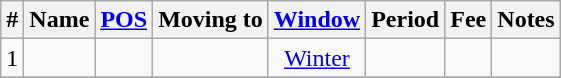<table class="wikitable sortable" style="text-align:center">
<tr>
<th>#</th>
<th>Name</th>
<th><a href='#'>POS</a></th>
<th>Moving to</th>
<th><a href='#'>Window</a></th>
<th>Period</th>
<th>Fee</th>
<th>Notes</th>
</tr>
<tr>
<td>1</td>
<td align=left></td>
<td></td>
<td align=left></td>
<td><a href='#'>Winter</a></td>
<td></td>
<td></td>
<td></td>
</tr>
<tr>
</tr>
</table>
